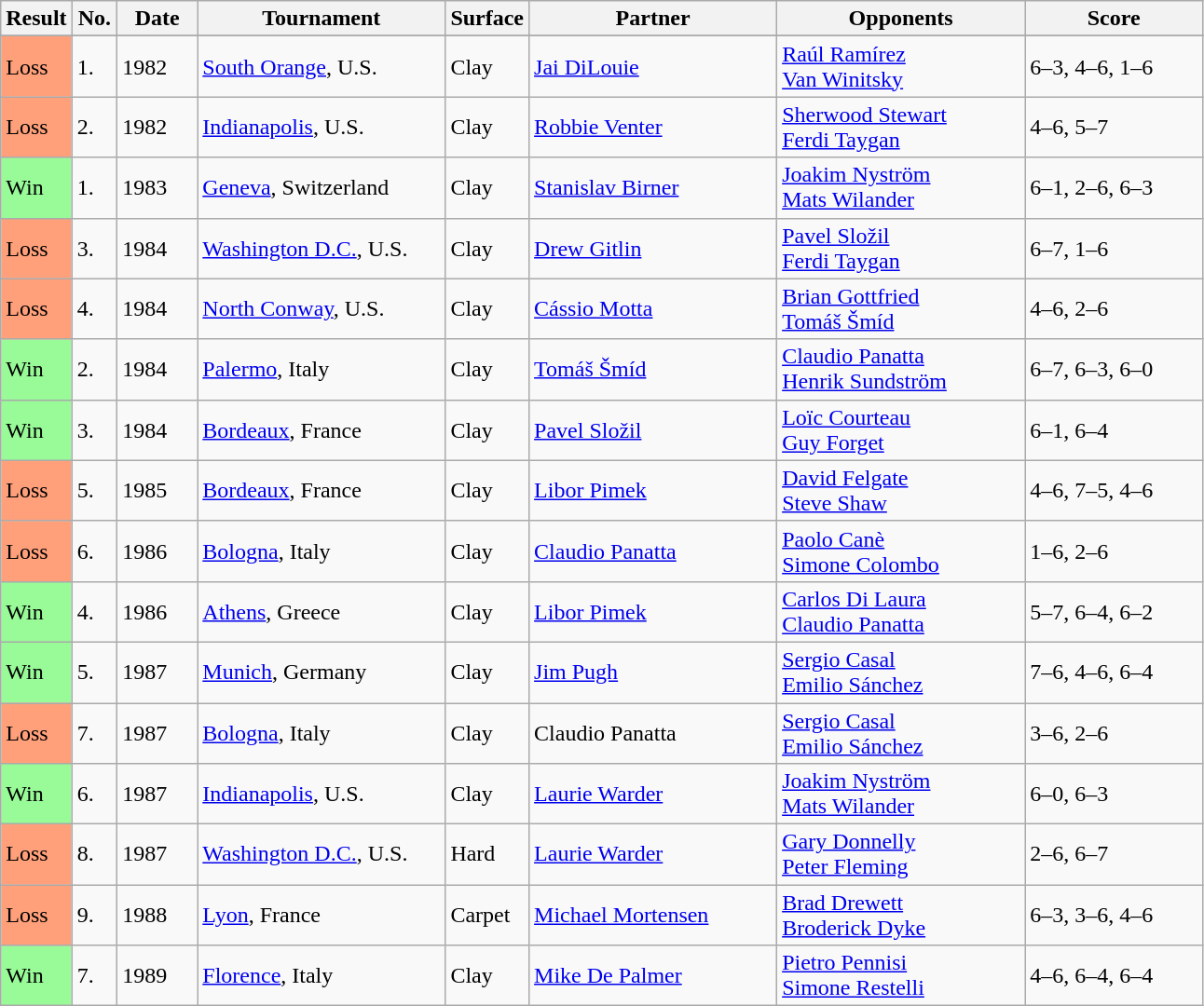<table class="sortable wikitable">
<tr>
<th style="width:40px">Result</th>
<th style="width:25px">No.</th>
<th style="width:50px">Date</th>
<th style="width:170px">Tournament</th>
<th style="width:50px">Surface</th>
<th style="width:170px">Partner</th>
<th style="width:170px">Opponents</th>
<th style="width:120px" class="unsortable">Score</th>
</tr>
<tr>
</tr>
<tr>
<td style="background:#ffa07a;">Loss</td>
<td>1.</td>
<td>1982</td>
<td><a href='#'>South Orange</a>, U.S.</td>
<td>Clay</td>
<td> <a href='#'>Jai DiLouie</a></td>
<td> <a href='#'>Raúl Ramírez</a> <br>  <a href='#'>Van Winitsky</a></td>
<td>6–3, 4–6, 1–6</td>
</tr>
<tr>
<td style="background:#ffa07a;">Loss</td>
<td>2.</td>
<td>1982</td>
<td><a href='#'>Indianapolis</a>, U.S.</td>
<td>Clay</td>
<td> <a href='#'>Robbie Venter</a></td>
<td> <a href='#'>Sherwood Stewart</a> <br>  <a href='#'>Ferdi Taygan</a></td>
<td>4–6, 5–7</td>
</tr>
<tr>
<td style="background:#98fb98;">Win</td>
<td>1.</td>
<td>1983</td>
<td><a href='#'>Geneva</a>, Switzerland</td>
<td>Clay</td>
<td> <a href='#'>Stanislav Birner</a></td>
<td> <a href='#'>Joakim Nyström</a> <br>  <a href='#'>Mats Wilander</a></td>
<td>6–1, 2–6, 6–3</td>
</tr>
<tr>
<td style="background:#ffa07a;">Loss</td>
<td>3.</td>
<td>1984</td>
<td><a href='#'>Washington D.C.</a>, U.S.</td>
<td>Clay</td>
<td> <a href='#'>Drew Gitlin</a></td>
<td> <a href='#'>Pavel Složil</a> <br>  <a href='#'>Ferdi Taygan</a></td>
<td>6–7, 1–6</td>
</tr>
<tr>
<td style="background:#ffa07a;">Loss</td>
<td>4.</td>
<td>1984</td>
<td><a href='#'>North Conway</a>, U.S.</td>
<td>Clay</td>
<td> <a href='#'>Cássio Motta</a></td>
<td> <a href='#'>Brian Gottfried</a> <br>  <a href='#'>Tomáš Šmíd</a></td>
<td>4–6, 2–6</td>
</tr>
<tr>
<td style="background:#98fb98;">Win</td>
<td>2.</td>
<td>1984</td>
<td><a href='#'>Palermo</a>, Italy</td>
<td>Clay</td>
<td> <a href='#'>Tomáš Šmíd</a></td>
<td> <a href='#'>Claudio Panatta</a> <br>  <a href='#'>Henrik Sundström</a></td>
<td>6–7, 6–3, 6–0</td>
</tr>
<tr>
<td style="background:#98fb98;">Win</td>
<td>3.</td>
<td>1984</td>
<td><a href='#'>Bordeaux</a>, France</td>
<td>Clay</td>
<td> <a href='#'>Pavel Složil</a></td>
<td> <a href='#'>Loïc Courteau</a> <br>  <a href='#'>Guy Forget</a></td>
<td>6–1, 6–4</td>
</tr>
<tr>
<td style="background:#ffa07a;">Loss</td>
<td>5.</td>
<td>1985</td>
<td><a href='#'>Bordeaux</a>, France</td>
<td>Clay</td>
<td> <a href='#'>Libor Pimek</a></td>
<td> <a href='#'>David Felgate</a> <br>  <a href='#'>Steve Shaw</a></td>
<td>4–6, 7–5, 4–6</td>
</tr>
<tr>
<td style="background:#ffa07a;">Loss</td>
<td>6.</td>
<td>1986</td>
<td><a href='#'>Bologna</a>, Italy</td>
<td>Clay</td>
<td> <a href='#'>Claudio Panatta</a></td>
<td> <a href='#'>Paolo Canè</a> <br>  <a href='#'>Simone Colombo</a></td>
<td>1–6, 2–6</td>
</tr>
<tr>
<td style="background:#98fb98;">Win</td>
<td>4.</td>
<td>1986</td>
<td><a href='#'>Athens</a>, Greece</td>
<td>Clay</td>
<td> <a href='#'>Libor Pimek</a></td>
<td> <a href='#'>Carlos Di Laura</a> <br>  <a href='#'>Claudio Panatta</a></td>
<td>5–7, 6–4, 6–2</td>
</tr>
<tr>
<td style="background:#98fb98;">Win</td>
<td>5.</td>
<td>1987</td>
<td><a href='#'>Munich</a>, Germany</td>
<td>Clay</td>
<td> <a href='#'>Jim Pugh</a></td>
<td> <a href='#'>Sergio Casal</a> <br>  <a href='#'>Emilio Sánchez</a></td>
<td>7–6, 4–6, 6–4</td>
</tr>
<tr>
<td style="background:#ffa07a;">Loss</td>
<td>7.</td>
<td>1987</td>
<td><a href='#'>Bologna</a>, Italy</td>
<td>Clay</td>
<td> Claudio Panatta</td>
<td> <a href='#'>Sergio Casal</a> <br>  <a href='#'>Emilio Sánchez</a></td>
<td>3–6, 2–6</td>
</tr>
<tr>
<td style="background:#98fb98;">Win</td>
<td>6.</td>
<td>1987</td>
<td><a href='#'>Indianapolis</a>, U.S.</td>
<td>Clay</td>
<td> <a href='#'>Laurie Warder</a></td>
<td> <a href='#'>Joakim Nyström</a> <br>  <a href='#'>Mats Wilander</a></td>
<td>6–0, 6–3</td>
</tr>
<tr>
<td style="background:#ffa07a;">Loss</td>
<td>8.</td>
<td>1987</td>
<td><a href='#'>Washington D.C.</a>, U.S.</td>
<td>Hard</td>
<td> <a href='#'>Laurie Warder</a></td>
<td> <a href='#'>Gary Donnelly</a> <br>  <a href='#'>Peter Fleming</a></td>
<td>2–6, 6–7</td>
</tr>
<tr>
<td style="background:#ffa07a;">Loss</td>
<td>9.</td>
<td>1988</td>
<td><a href='#'>Lyon</a>, France</td>
<td>Carpet</td>
<td> <a href='#'>Michael Mortensen</a></td>
<td> <a href='#'>Brad Drewett</a> <br>  <a href='#'>Broderick Dyke</a></td>
<td>6–3, 3–6, 4–6</td>
</tr>
<tr>
<td style="background:#98fb98;">Win</td>
<td>7.</td>
<td>1989</td>
<td><a href='#'>Florence</a>, Italy</td>
<td>Clay</td>
<td> <a href='#'>Mike De Palmer</a></td>
<td> <a href='#'>Pietro Pennisi</a> <br>  <a href='#'>Simone Restelli</a></td>
<td>4–6, 6–4, 6–4</td>
</tr>
</table>
